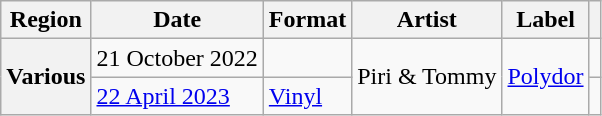<table class="wikitable plainrowheaders">
<tr>
<th scope="col">Region</th>
<th scope="col">Date</th>
<th scope="col">Format</th>
<th scope="col">Artist</th>
<th scope="col">Label</th>
<th scope="col"></th>
</tr>
<tr>
<th rowspan="2">Various</th>
<td>21 October 2022</td>
<td></td>
<td rowspan="2">Piri & Tommy</td>
<td rowspan="2"><a href='#'>Polydor</a></td>
<td></td>
</tr>
<tr>
<td><a href='#'>22 April 2023</a></td>
<td><a href='#'>Vinyl</a></td>
<td></td>
</tr>
</table>
